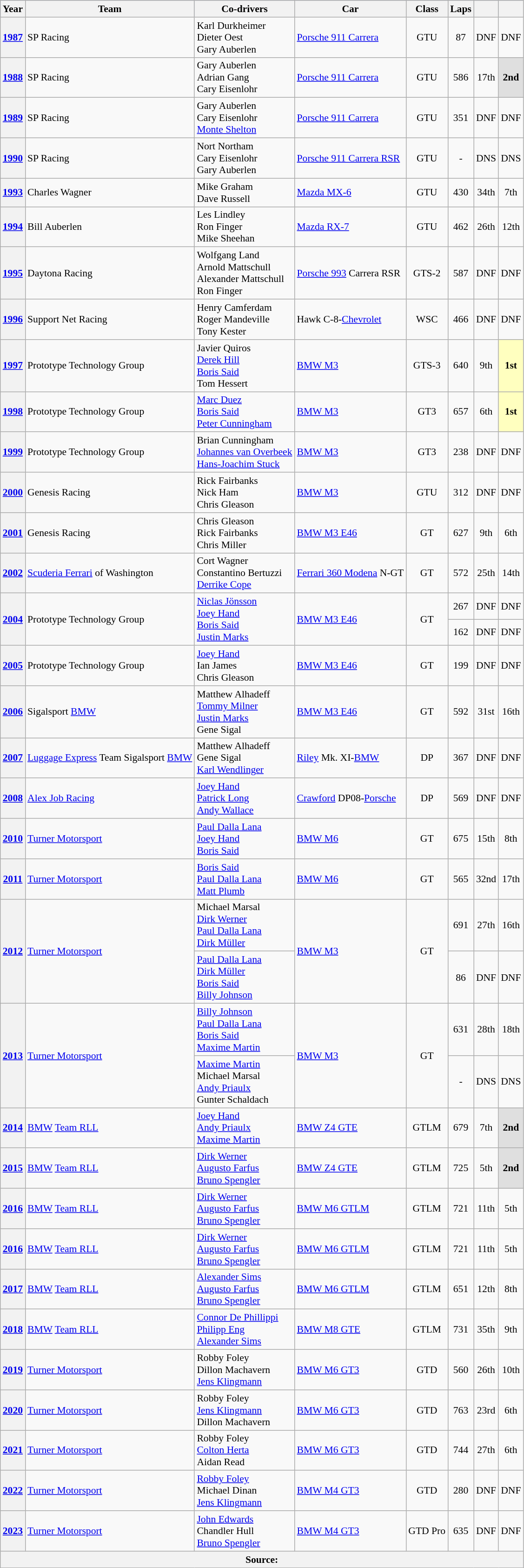<table class="wikitable" style="text-align:center; font-size:90%;">
<tr style="background:#ABBBDD;">
<th>Year</th>
<th>Team</th>
<th>Co-drivers</th>
<th>Car</th>
<th>Class</th>
<th>Laps</th>
<th></th>
<th></th>
</tr>
<tr>
<th><a href='#'>1987</a></th>
<td align="left"> SP Racing</td>
<td align="left"> Karl Durkheimer<br> Dieter Oest<br> Gary Auberlen</td>
<td align="left"><a href='#'>Porsche 911 Carrera</a></td>
<td>GTU</td>
<td>87</td>
<td>DNF</td>
<td>DNF</td>
</tr>
<tr>
<th><a href='#'>1988</a></th>
<td align="left"> SP Racing</td>
<td align="left"> Gary Auberlen<br> Adrian Gang<br> Cary Eisenlohr</td>
<td align="left"><a href='#'>Porsche 911 Carrera</a></td>
<td>GTU</td>
<td>586</td>
<td>17th</td>
<td style="background:#DFDFDF;"><strong>2nd</strong></td>
</tr>
<tr>
<th><a href='#'>1989</a></th>
<td align="left"> SP Racing</td>
<td align="left"> Gary Auberlen<br> Cary Eisenlohr<br> <a href='#'>Monte Shelton</a></td>
<td align="left"><a href='#'>Porsche 911 Carrera</a></td>
<td>GTU</td>
<td>351</td>
<td>DNF</td>
<td>DNF</td>
</tr>
<tr>
<th><a href='#'>1990</a></th>
<td align="left"> SP Racing</td>
<td align="left"> Nort Northam<br> Cary Eisenlohr<br> Gary Auberlen</td>
<td align="left"><a href='#'>Porsche 911 Carrera RSR</a></td>
<td>GTU</td>
<td>-</td>
<td>DNS</td>
<td>DNS</td>
</tr>
<tr>
<th><a href='#'>1993</a></th>
<td align="left"> Charles Wagner</td>
<td align="left"> Mike Graham<br> Dave Russell</td>
<td align="left"><a href='#'>Mazda MX-6</a></td>
<td>GTU</td>
<td>430</td>
<td>34th</td>
<td>7th</td>
</tr>
<tr>
<th><a href='#'>1994</a></th>
<td align="left"> Bill Auberlen</td>
<td align="left"> Les Lindley<br> Ron Finger<br> Mike Sheehan</td>
<td align="left"><a href='#'>Mazda RX-7</a></td>
<td>GTU</td>
<td>462</td>
<td>26th</td>
<td>12th</td>
</tr>
<tr>
<th><a href='#'>1995</a></th>
<td align="left"> Daytona Racing</td>
<td align="left"> Wolfgang Land<br> Arnold Mattschull<br> Alexander Mattschull<br> Ron Finger</td>
<td align="left"><a href='#'>Porsche 993</a> Carrera RSR</td>
<td>GTS-2</td>
<td>587</td>
<td>DNF</td>
<td>DNF</td>
</tr>
<tr>
<th><a href='#'>1996</a></th>
<td align="left"> Support Net Racing</td>
<td align="left"> Henry Camferdam<br> Roger Mandeville<br> Tony Kester</td>
<td align="left">Hawk C-8-<a href='#'>Chevrolet</a></td>
<td>WSC</td>
<td>466</td>
<td>DNF</td>
<td>DNF</td>
</tr>
<tr>
<th><a href='#'>1997</a></th>
<td align="left"> Prototype Technology Group</td>
<td align="left"> Javier Quiros<br> <a href='#'>Derek Hill</a><br> <a href='#'>Boris Said</a><br> Tom Hessert</td>
<td align="left"><a href='#'>BMW M3</a></td>
<td>GTS-3</td>
<td>640</td>
<td>9th</td>
<td style="background:#FFFFBF;"><strong>1st</strong></td>
</tr>
<tr>
<th><a href='#'>1998</a></th>
<td align="left"> Prototype Technology Group</td>
<td align="left"> <a href='#'>Marc Duez</a><br> <a href='#'>Boris Said</a><br> <a href='#'>Peter Cunningham</a></td>
<td align="left"><a href='#'>BMW M3</a></td>
<td>GT3</td>
<td>657</td>
<td>6th</td>
<td style="background:#FFFFBF;"><strong>1st</strong></td>
</tr>
<tr>
<th><a href='#'>1999</a></th>
<td align="left"> Prototype Technology Group</td>
<td align="left"> Brian Cunningham<br> <a href='#'>Johannes van Overbeek</a><br> <a href='#'>Hans-Joachim Stuck</a></td>
<td align="left"><a href='#'>BMW M3</a></td>
<td>GT3</td>
<td>238</td>
<td>DNF</td>
<td>DNF</td>
</tr>
<tr>
<th><a href='#'>2000</a></th>
<td align="left"> Genesis Racing</td>
<td align="left"> Rick Fairbanks<br> Nick Ham<br> Chris Gleason</td>
<td align="left"><a href='#'>BMW M3</a></td>
<td>GTU</td>
<td>312</td>
<td>DNF</td>
<td>DNF</td>
</tr>
<tr>
<th><a href='#'>2001</a></th>
<td align="left"> Genesis Racing</td>
<td align="left"> Chris Gleason<br> Rick Fairbanks<br> Chris Miller</td>
<td align="left"><a href='#'>BMW M3 E46</a></td>
<td>GT</td>
<td>627</td>
<td>9th</td>
<td>6th</td>
</tr>
<tr>
<th><a href='#'>2002</a></th>
<td align="left"> <a href='#'>Scuderia Ferrari</a> of Washington</td>
<td align="left"> Cort Wagner<br> Constantino Bertuzzi<br> <a href='#'>Derrike Cope</a></td>
<td align="left"><a href='#'>Ferrari 360 Modena</a> N-GT</td>
<td>GT</td>
<td>572</td>
<td>25th</td>
<td>14th</td>
</tr>
<tr>
<th rowspan=2><a href='#'>2004</a></th>
<td rowspan=2 align="left"> Prototype Technology Group</td>
<td rowspan=2 align="left"> <a href='#'>Niclas Jönsson</a><br> <a href='#'>Joey Hand</a><br> <a href='#'>Boris Said</a><br> <a href='#'>Justin Marks</a></td>
<td rowspan=2 align="left"><a href='#'>BMW M3 E46</a></td>
<td rowspan=2>GT</td>
<td>267</td>
<td>DNF</td>
<td>DNF</td>
</tr>
<tr>
<td>162</td>
<td>DNF</td>
<td>DNF</td>
</tr>
<tr>
<th><a href='#'>2005</a></th>
<td align="left"> Prototype Technology Group</td>
<td align="left"> <a href='#'>Joey Hand</a><br> Ian James<br> Chris Gleason</td>
<td align="left"><a href='#'>BMW M3 E46</a></td>
<td>GT</td>
<td>199</td>
<td>DNF</td>
<td>DNF</td>
</tr>
<tr>
<th><a href='#'>2006</a></th>
<td align="left"> Sigalsport <a href='#'>BMW</a></td>
<td align="left"> Matthew Alhadeff<br> <a href='#'>Tommy Milner</a><br> <a href='#'>Justin Marks</a><br> Gene Sigal</td>
<td align="left"><a href='#'>BMW M3 E46</a></td>
<td>GT</td>
<td>592</td>
<td>31st</td>
<td>16th</td>
</tr>
<tr>
<th><a href='#'>2007</a></th>
<td align="left"> <a href='#'>Luggage Express</a> Team Sigalsport <a href='#'>BMW</a></td>
<td align="left"> Matthew Alhadeff<br> Gene Sigal<br> <a href='#'>Karl Wendlinger</a></td>
<td align="left"><a href='#'>Riley</a> Mk. XI-<a href='#'>BMW</a></td>
<td>DP</td>
<td>367</td>
<td>DNF</td>
<td>DNF</td>
</tr>
<tr>
<th><a href='#'>2008</a></th>
<td align="left"> <a href='#'>Alex Job Racing</a></td>
<td align="left"> <a href='#'>Joey Hand</a><br> <a href='#'>Patrick Long</a><br> <a href='#'>Andy Wallace</a></td>
<td align="left"><a href='#'>Crawford</a> DP08-<a href='#'>Porsche</a></td>
<td>DP</td>
<td>569</td>
<td>DNF</td>
<td>DNF</td>
</tr>
<tr>
<th><a href='#'>2010</a></th>
<td align="left"> <a href='#'>Turner Motorsport</a></td>
<td align="left"> <a href='#'>Paul Dalla Lana</a><br> <a href='#'>Joey Hand</a><br> <a href='#'>Boris Said</a></td>
<td align="left"><a href='#'>BMW M6</a></td>
<td>GT</td>
<td>675</td>
<td>15th</td>
<td>8th</td>
</tr>
<tr>
<th><a href='#'>2011</a></th>
<td align="left"> <a href='#'>Turner Motorsport</a></td>
<td align="left"> <a href='#'>Boris Said</a><br> <a href='#'>Paul Dalla Lana</a><br> <a href='#'>Matt Plumb</a></td>
<td align="left"><a href='#'>BMW M6</a></td>
<td>GT</td>
<td>565</td>
<td>32nd</td>
<td>17th</td>
</tr>
<tr>
<th rowspan=2><a href='#'>2012</a></th>
<td rowspan=2 align="left"> <a href='#'>Turner Motorsport</a></td>
<td align="left"> Michael Marsal<br> <a href='#'>Dirk Werner</a><br> <a href='#'>Paul Dalla Lana</a><br> <a href='#'>Dirk Müller</a></td>
<td rowspan=2 align="left"><a href='#'>BMW M3</a></td>
<td rowspan=2>GT</td>
<td>691</td>
<td>27th</td>
<td>16th</td>
</tr>
<tr>
<td align="left"> <a href='#'>Paul Dalla Lana</a><br> <a href='#'>Dirk Müller</a><br> <a href='#'>Boris Said</a><br> <a href='#'>Billy Johnson</a></td>
<td>86</td>
<td>DNF</td>
<td>DNF</td>
</tr>
<tr>
<th rowspan=2><a href='#'>2013</a></th>
<td rowspan=2 align="left"> <a href='#'>Turner Motorsport</a></td>
<td align="left"> <a href='#'>Billy Johnson</a><br> <a href='#'>Paul Dalla Lana</a><br> <a href='#'>Boris Said</a><br> <a href='#'>Maxime Martin</a></td>
<td rowspan=2 align="left"><a href='#'>BMW M3</a></td>
<td rowspan=2>GT</td>
<td>631</td>
<td>28th</td>
<td>18th</td>
</tr>
<tr>
<td align="left"> <a href='#'>Maxime Martin</a><br> Michael Marsal<br> <a href='#'>Andy Priaulx</a><br> Gunter Schaldach</td>
<td>-</td>
<td>DNS</td>
<td>DNS</td>
</tr>
<tr>
<th><a href='#'>2014</a></th>
<td align="left"> <a href='#'>BMW</a> <a href='#'>Team RLL</a></td>
<td align="left"> <a href='#'>Joey Hand</a><br> <a href='#'>Andy Priaulx</a><br> <a href='#'>Maxime Martin</a></td>
<td align="left"><a href='#'>BMW Z4 GTE</a></td>
<td>GTLM</td>
<td>679</td>
<td>7th</td>
<td style="background:#DFDFDF;"><strong>2nd</strong></td>
</tr>
<tr>
<th><a href='#'>2015</a></th>
<td align="left"> <a href='#'>BMW</a> <a href='#'>Team RLL</a></td>
<td align="left"> <a href='#'>Dirk Werner</a><br> <a href='#'>Augusto Farfus</a><br> <a href='#'>Bruno Spengler</a></td>
<td align="left"><a href='#'>BMW Z4 GTE</a></td>
<td>GTLM</td>
<td>725</td>
<td>5th</td>
<td style="background:#DFDFDF;"><strong>2nd</strong></td>
</tr>
<tr>
<th><a href='#'>2016</a></th>
<td align="left"> <a href='#'>BMW</a> <a href='#'>Team RLL</a></td>
<td align="left"> <a href='#'>Dirk Werner</a><br> <a href='#'>Augusto Farfus</a><br> <a href='#'>Bruno Spengler</a></td>
<td align="left"><a href='#'>BMW M6 GTLM</a></td>
<td>GTLM</td>
<td>721</td>
<td>11th</td>
<td>5th</td>
</tr>
<tr>
<th><a href='#'>2016</a></th>
<td align="left"> <a href='#'>BMW</a> <a href='#'>Team RLL</a></td>
<td align="left"> <a href='#'>Dirk Werner</a><br> <a href='#'>Augusto Farfus</a><br> <a href='#'>Bruno Spengler</a></td>
<td align="left"><a href='#'>BMW M6 GTLM</a></td>
<td>GTLM</td>
<td>721</td>
<td>11th</td>
<td>5th</td>
</tr>
<tr>
<th><a href='#'>2017</a></th>
<td align="left"> <a href='#'>BMW</a> <a href='#'>Team RLL</a></td>
<td align="left"> <a href='#'>Alexander Sims</a><br> <a href='#'>Augusto Farfus</a><br> <a href='#'>Bruno Spengler</a></td>
<td align="left"><a href='#'>BMW M6 GTLM</a></td>
<td>GTLM</td>
<td>651</td>
<td>12th</td>
<td>8th</td>
</tr>
<tr>
<th><a href='#'>2018</a></th>
<td align="left"> <a href='#'>BMW</a> <a href='#'>Team RLL</a></td>
<td align="left"> <a href='#'>Connor De Phillippi</a><br> <a href='#'>Philipp Eng</a><br> <a href='#'>Alexander Sims</a></td>
<td align="left"><a href='#'>BMW M8 GTE</a></td>
<td>GTLM</td>
<td>731</td>
<td>35th</td>
<td>9th</td>
</tr>
<tr>
<th><a href='#'>2019</a></th>
<td align="left"> <a href='#'>Turner Motorsport</a></td>
<td align="left"> Robby Foley<br> Dillon Machavern<br> <a href='#'>Jens Klingmann</a></td>
<td align="left"><a href='#'>BMW M6 GT3</a></td>
<td>GTD</td>
<td>560</td>
<td>26th</td>
<td>10th</td>
</tr>
<tr>
<th><a href='#'>2020</a></th>
<td align="left"> <a href='#'>Turner Motorsport</a></td>
<td align="left"> Robby Foley<br> <a href='#'>Jens Klingmann</a><br> Dillon Machavern</td>
<td align="left"><a href='#'>BMW M6 GT3</a></td>
<td>GTD</td>
<td>763</td>
<td>23rd</td>
<td>6th</td>
</tr>
<tr>
<th><a href='#'>2021</a></th>
<td align="left"> <a href='#'>Turner Motorsport</a></td>
<td align="left"> Robby Foley<br> <a href='#'>Colton Herta</a><br> Aidan Read</td>
<td align="left"><a href='#'>BMW M6 GT3</a></td>
<td>GTD</td>
<td>744</td>
<td>27th</td>
<td>6th</td>
</tr>
<tr>
<th><a href='#'>2022</a></th>
<td align="left"> <a href='#'>Turner Motorsport</a></td>
<td align="left"> <a href='#'>Robby Foley</a><br> Michael Dinan<br> <a href='#'>Jens Klingmann</a></td>
<td align="left"><a href='#'>BMW M4 GT3</a></td>
<td>GTD</td>
<td>280</td>
<td>DNF</td>
<td>DNF</td>
</tr>
<tr>
<th><a href='#'>2023</a></th>
<td align="left"> <a href='#'>Turner Motorsport</a></td>
<td align="left"> <a href='#'>John Edwards</a><br> Chandler Hull<br> <a href='#'>Bruno Spengler</a></td>
<td align="left"><a href='#'>BMW M4 GT3</a></td>
<td>GTD Pro</td>
<td>635</td>
<td>DNF</td>
<td>DNF</td>
</tr>
<tr>
<th colspan="8">Source:</th>
</tr>
</table>
